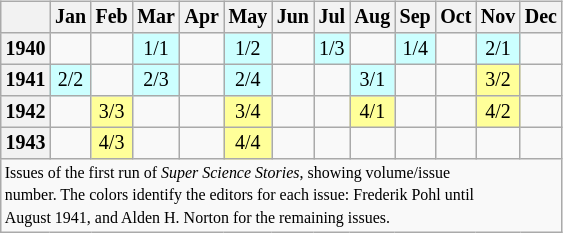<table class="wikitable" style="font-size: 10pt; line-height: 11pt; margin-right: 2em; text-align: center; float: left">
<tr>
<th></th>
<th>Jan</th>
<th>Feb</th>
<th>Mar</th>
<th>Apr</th>
<th>May</th>
<th>Jun</th>
<th>Jul</th>
<th>Aug</th>
<th>Sep</th>
<th>Oct</th>
<th>Nov</th>
<th>Dec</th>
</tr>
<tr>
<th>1940</th>
<td></td>
<td></td>
<td bgcolor=#ccffff>1/1</td>
<td></td>
<td bgcolor=#ccffff>1/2</td>
<td></td>
<td bgcolor=#ccffff>1/3</td>
<td></td>
<td bgcolor=#ccffff>1/4</td>
<td></td>
<td bgcolor=#ccffff>2/1</td>
<td></td>
</tr>
<tr>
<th>1941</th>
<td bgcolor=#ccffff>2/2</td>
<td></td>
<td bgcolor=#ccffff>2/3</td>
<td></td>
<td bgcolor=#ccffff>2/4</td>
<td></td>
<td></td>
<td bgcolor=#ccffff>3/1</td>
<td></td>
<td></td>
<td bgcolor=#ffff99>3/2</td>
<td></td>
</tr>
<tr>
<th>1942</th>
<td></td>
<td bgcolor=#ffff99>3/3</td>
<td></td>
<td></td>
<td bgcolor=#ffff99>3/4</td>
<td></td>
<td></td>
<td bgcolor=#ffff99>4/1</td>
<td></td>
<td></td>
<td bgcolor=#ffff99>4/2</td>
<td></td>
</tr>
<tr>
<th>1943</th>
<td></td>
<td bgcolor=#ffff99>4/3</td>
<td></td>
<td></td>
<td bgcolor=#ffff99>4/4</td>
<td></td>
<td></td>
<td></td>
<td></td>
<td></td>
<td></td>
<td></td>
</tr>
<tr>
<td colspan="13" style="font-size: 8pt; text-align:left">Issues of the first run of <em>Super Science Stories</em>, showing volume/issue<br>number.  The colors identify the editors for each issue: Frederik Pohl until<br>August 1941, and Alden H. Norton for the remaining issues.</td>
</tr>
</table>
